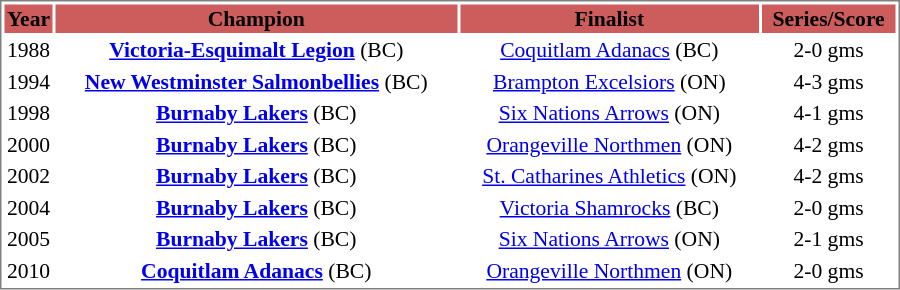<table cellpadding="0">
<tr style="text-align:left; vertical-align:top;">
<td></td>
<td><br><table cellpadding="1"  style="width:600px; font-size:90%; border:1px solid gray;">
<tr style="text-align:center;">
<th style="background:#cd5c5c; width:30px;"><strong>Year</strong></th>
<th style="background: #CD5C5C;"><strong>Champion</strong></th>
<th style="background: #CD5C5C;"><strong>Finalist</strong></th>
<th style="background: #CD5C5C;"><strong>Series/Score</strong></th>
</tr>
<tr style="text-align:center;">
<td>1988</td>
<td><strong><a href='#'>Victoria-Esquimalt Legion</a></strong> (BC)</td>
<td><a href='#'>Coquitlam Adanacs</a> (BC)</td>
<td>2-0 gms</td>
</tr>
<tr style="text-align:center;">
<td>1994</td>
<td><strong><a href='#'>New Westminster Salmonbellies</a></strong> (BC)</td>
<td><a href='#'>Brampton Excelsiors</a> (ON)</td>
<td>4-3 gms</td>
</tr>
<tr style="text-align:center;">
<td>1998</td>
<td><strong><a href='#'>Burnaby Lakers</a></strong> (BC)</td>
<td><a href='#'>Six Nations Arrows</a> (ON)</td>
<td>4-1 gms</td>
</tr>
<tr style="text-align:center;">
<td>2000</td>
<td><strong><a href='#'>Burnaby Lakers</a></strong> (BC)</td>
<td><a href='#'>Orangeville Northmen</a> (ON)</td>
<td>4-2 gms</td>
</tr>
<tr style="text-align:center;">
<td>2002</td>
<td><strong><a href='#'>Burnaby Lakers</a></strong> (BC)</td>
<td><a href='#'>St. Catharines Athletics</a> (ON)</td>
<td>4-2 gms</td>
</tr>
<tr style="text-align:center;">
<td>2004</td>
<td><strong><a href='#'>Burnaby Lakers</a></strong> (BC)</td>
<td><a href='#'>Victoria Shamrocks</a> (BC)</td>
<td>2-0 gms</td>
</tr>
<tr style="text-align:center;">
<td>2005</td>
<td><strong><a href='#'>Burnaby Lakers</a></strong> (BC)</td>
<td><a href='#'>Six Nations Arrows</a> (ON)</td>
<td>2-1 gms</td>
</tr>
<tr style="text-align:center;">
<td>2010</td>
<td><strong><a href='#'>Coquitlam Adanacs</a></strong> (BC)</td>
<td><a href='#'>Orangeville Northmen</a> (ON)</td>
<td>2-0 gms</td>
</tr>
</table>
</td>
</tr>
</table>
